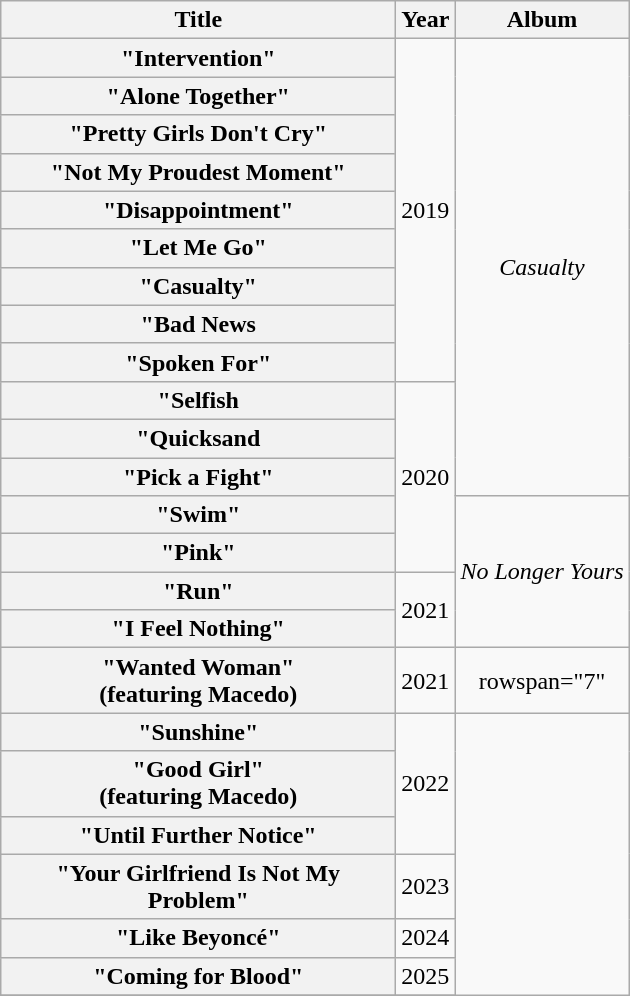<table class="wikitable plainrowheaders" style="text-align:center">
<tr>
<th scope="col" style="width:16em;">Title</th>
<th scope="col">Year</th>
<th scope="col">Album</th>
</tr>
<tr>
<th scope="row">"Intervention"</th>
<td rowspan="9">2019</td>
<td rowspan="12"><em>Casualty</em></td>
</tr>
<tr>
<th scope="row">"Alone Together"</th>
</tr>
<tr>
<th scope="row">"Pretty Girls Don't Cry"</th>
</tr>
<tr>
<th scope="row">"Not My Proudest Moment"</th>
</tr>
<tr>
<th scope="row">"Disappointment"</th>
</tr>
<tr>
<th scope="row">"Let Me Go"</th>
</tr>
<tr>
<th scope="row">"Casualty"</th>
</tr>
<tr>
<th scope="row">"Bad News</th>
</tr>
<tr>
<th scope="row">"Spoken For"</th>
</tr>
<tr>
<th scope="row">"Selfish</th>
<td rowspan="5">2020</td>
</tr>
<tr>
<th scope="row">"Quicksand</th>
</tr>
<tr>
<th scope="row">"Pick a Fight"</th>
</tr>
<tr>
<th scope="row">"Swim"</th>
<td rowspan="4"><em>No Longer Yours</em></td>
</tr>
<tr>
<th scope="row">"Pink"</th>
</tr>
<tr>
<th scope="row">"Run"</th>
<td rowspan="2">2021</td>
</tr>
<tr>
<th scope="row">"I Feel Nothing"</th>
</tr>
<tr>
<th scope="row">"Wanted Woman"<br><span>(featuring Macedo)</span></th>
<td>2021</td>
<td>rowspan="7" </td>
</tr>
<tr>
<th scope="row">"Sunshine"</th>
<td rowspan="3">2022</td>
</tr>
<tr>
<th scope="row">"Good Girl"<br><span>(featuring Macedo)</span></th>
</tr>
<tr>
<th scope="row">"Until Further Notice"</th>
</tr>
<tr>
<th scope="row">"Your Girlfriend Is Not My Problem"</th>
<td>2023</td>
</tr>
<tr>
<th scope="row">"Like Beyoncé"</th>
<td>2024</td>
</tr>
<tr>
<th scope="row">"Coming for Blood"</th>
<td>2025</td>
</tr>
<tr>
</tr>
</table>
